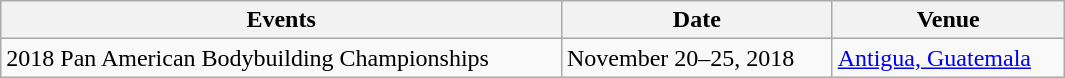<table class="wikitable" width=710>
<tr>
<th>Events</th>
<th>Date</th>
<th>Venue</th>
</tr>
<tr>
<td>2018 Pan American Bodybuilding Championships</td>
<td>November 20–25, 2018</td>
<td> <a href='#'>Antigua, Guatemala</a></td>
</tr>
</table>
